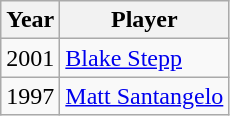<table class="wikitable">
<tr>
<th>Year</th>
<th>Player</th>
</tr>
<tr>
<td>2001</td>
<td><a href='#'>Blake Stepp</a></td>
</tr>
<tr>
<td>1997</td>
<td><a href='#'>Matt Santangelo</a></td>
</tr>
</table>
